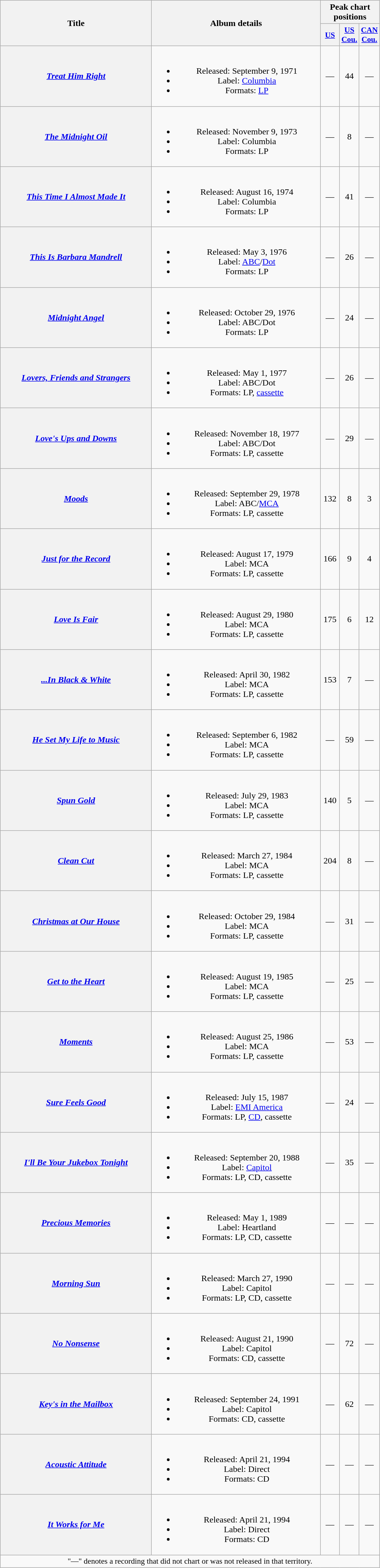<table class="wikitable plainrowheaders" style="text-align:center;" border="1">
<tr>
<th scope="col" rowspan="2" style="width:17em;">Title</th>
<th scope="col" rowspan="2" style="width:19em;">Album details</th>
<th scope="col" colspan="3">Peak chart positions</th>
</tr>
<tr>
<th scope="col" style="width:2em;font-size:90%;"><a href='#'>US</a><br></th>
<th scope="col" style="width:2em;font-size:90%;"><a href='#'>US<br>Cou.</a><br></th>
<th scope="col" style="width:2em;font-size:90%;"><a href='#'>CAN<br>Cou.</a><br></th>
</tr>
<tr>
<th scope="row"><em><a href='#'>Treat Him Right</a></em></th>
<td><br><ul><li>Released: September 9, 1971</li><li>Label: <a href='#'>Columbia</a></li><li>Formats: <a href='#'>LP</a></li></ul></td>
<td>—</td>
<td>44</td>
<td>—</td>
</tr>
<tr>
<th scope="row"><em><a href='#'>The Midnight Oil</a></em></th>
<td><br><ul><li>Released: November 9, 1973</li><li>Label: Columbia</li><li>Formats: LP</li></ul></td>
<td>—</td>
<td>8</td>
<td>—</td>
</tr>
<tr>
<th scope="row"><em><a href='#'>This Time I Almost Made It</a></em></th>
<td><br><ul><li>Released: August 16, 1974</li><li>Label: Columbia</li><li>Formats: LP</li></ul></td>
<td>—</td>
<td>41</td>
<td>—</td>
</tr>
<tr>
<th scope="row"><em><a href='#'>This Is Barbara Mandrell</a></em></th>
<td><br><ul><li>Released: May 3, 1976</li><li>Label: <a href='#'>ABC</a>/<a href='#'>Dot</a></li><li>Formats: LP</li></ul></td>
<td>—</td>
<td>26</td>
<td>—</td>
</tr>
<tr>
<th scope="row"><em><a href='#'>Midnight Angel</a></em></th>
<td><br><ul><li>Released: October 29, 1976</li><li>Label: ABC/Dot</li><li>Formats: LP</li></ul></td>
<td>—</td>
<td>24</td>
<td>—</td>
</tr>
<tr>
<th scope="row"><em><a href='#'>Lovers, Friends and Strangers</a></em></th>
<td><br><ul><li>Released: May 1, 1977</li><li>Label: ABC/Dot</li><li>Formats: LP, <a href='#'>cassette</a></li></ul></td>
<td>—</td>
<td>26</td>
<td>—</td>
</tr>
<tr>
<th scope="row"><em><a href='#'>Love's Ups and Downs</a></em></th>
<td><br><ul><li>Released: November 18, 1977</li><li>Label: ABC/Dot</li><li>Formats: LP, cassette</li></ul></td>
<td>—</td>
<td>29</td>
<td>—</td>
</tr>
<tr>
<th scope="row"><em><a href='#'>Moods</a></em></th>
<td><br><ul><li>Released: September 29, 1978</li><li>Label: ABC/<a href='#'>MCA</a></li><li>Formats: LP, cassette</li></ul></td>
<td>132</td>
<td>8</td>
<td>3</td>
</tr>
<tr>
<th scope="row"><em><a href='#'>Just for the Record</a></em></th>
<td><br><ul><li>Released: August 17, 1979</li><li>Label: MCA</li><li>Formats: LP, cassette</li></ul></td>
<td>166</td>
<td>9</td>
<td>4</td>
</tr>
<tr>
<th scope="row"><em><a href='#'>Love Is Fair</a></em></th>
<td><br><ul><li>Released: August 29, 1980</li><li>Label: MCA</li><li>Formats: LP, cassette</li></ul></td>
<td>175</td>
<td>6</td>
<td>12</td>
</tr>
<tr>
<th scope="row"><em><a href='#'>...In Black & White</a></em></th>
<td><br><ul><li>Released: April 30, 1982</li><li>Label: MCA</li><li>Formats: LP, cassette</li></ul></td>
<td>153</td>
<td>7</td>
<td>—</td>
</tr>
<tr>
<th scope="row"><em><a href='#'>He Set My Life to Music</a></em></th>
<td><br><ul><li>Released: September 6, 1982</li><li>Label: MCA</li><li>Formats: LP, cassette</li></ul></td>
<td>—</td>
<td>59</td>
<td>—</td>
</tr>
<tr>
<th scope="row"><em><a href='#'>Spun Gold</a></em></th>
<td><br><ul><li>Released: July 29, 1983</li><li>Label: MCA</li><li>Formats: LP, cassette</li></ul></td>
<td>140</td>
<td>5</td>
<td>—</td>
</tr>
<tr>
<th scope="row"><em><a href='#'>Clean Cut</a></em></th>
<td><br><ul><li>Released: March 27, 1984</li><li>Label: MCA</li><li>Formats: LP, cassette</li></ul></td>
<td>204</td>
<td>8</td>
<td>—</td>
</tr>
<tr>
<th scope="row"><em><a href='#'>Christmas at Our House</a></em></th>
<td><br><ul><li>Released: October 29, 1984</li><li>Label: MCA</li><li>Formats: LP, cassette</li></ul></td>
<td>—</td>
<td>31</td>
<td>—</td>
</tr>
<tr>
<th scope="row"><em><a href='#'>Get to the Heart</a></em></th>
<td><br><ul><li>Released: August 19, 1985</li><li>Label: MCA</li><li>Formats: LP, cassette</li></ul></td>
<td>—</td>
<td>25</td>
<td>—</td>
</tr>
<tr>
<th scope="row"><em><a href='#'>Moments</a></em></th>
<td><br><ul><li>Released: August 25, 1986</li><li>Label: MCA</li><li>Formats: LP, cassette</li></ul></td>
<td>—</td>
<td>53</td>
<td>—</td>
</tr>
<tr>
<th scope="row"><em><a href='#'>Sure Feels Good</a></em></th>
<td><br><ul><li>Released: July 15, 1987</li><li>Label: <a href='#'>EMI America</a></li><li>Formats: LP, <a href='#'>CD</a>, cassette</li></ul></td>
<td>—</td>
<td>24</td>
<td>—</td>
</tr>
<tr>
<th scope="row"><em><a href='#'>I'll Be Your Jukebox Tonight</a></em></th>
<td><br><ul><li>Released: September 20, 1988</li><li>Label: <a href='#'>Capitol</a></li><li>Formats: LP, CD, cassette</li></ul></td>
<td>—</td>
<td>35</td>
<td>—</td>
</tr>
<tr>
<th scope="row"><em><a href='#'>Precious Memories</a></em></th>
<td><br><ul><li>Released: May 1, 1989</li><li>Label: Heartland</li><li>Formats: LP, CD, cassette</li></ul></td>
<td>—</td>
<td>—</td>
<td>—</td>
</tr>
<tr>
<th scope="row"><em><a href='#'>Morning Sun</a></em></th>
<td><br><ul><li>Released: March 27, 1990</li><li>Label: Capitol</li><li>Formats: LP, CD, cassette</li></ul></td>
<td>—</td>
<td>—</td>
<td>—</td>
</tr>
<tr>
<th scope="row"><em><a href='#'>No Nonsense</a></em></th>
<td><br><ul><li>Released: August 21, 1990</li><li>Label: Capitol</li><li>Formats: CD, cassette</li></ul></td>
<td>—</td>
<td>72</td>
<td>—</td>
</tr>
<tr>
<th scope="row"><em><a href='#'>Key's in the Mailbox</a></em></th>
<td><br><ul><li>Released: September 24, 1991</li><li>Label: Capitol</li><li>Formats: CD, cassette</li></ul></td>
<td>—</td>
<td>62</td>
<td>—</td>
</tr>
<tr>
<th scope="row"><em><a href='#'>Acoustic Attitude</a></em></th>
<td><br><ul><li>Released: April 21, 1994</li><li>Label: Direct</li><li>Formats: CD</li></ul></td>
<td>—</td>
<td>—</td>
<td>—</td>
</tr>
<tr>
<th scope="row"><em><a href='#'>It Works for Me</a></em></th>
<td><br><ul><li>Released: April 21, 1994</li><li>Label: Direct</li><li>Formats: CD</li></ul></td>
<td>—</td>
<td>—</td>
<td>—</td>
</tr>
<tr>
<td colspan="5" style="font-size:90%">"—" denotes a recording that did not chart or was not released in that territory.</td>
</tr>
</table>
